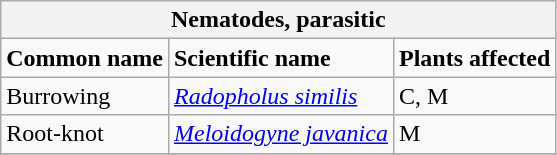<table class="wikitable" style="clear">
<tr>
<th colspan=3><strong>Nematodes, parasitic</strong><br></th>
</tr>
<tr>
<td><strong>Common name</strong></td>
<td><strong>Scientific name</strong></td>
<td><strong>Plants affected</strong></td>
</tr>
<tr>
<td>Burrowing</td>
<td><em><a href='#'>Radopholus similis</a></em></td>
<td>C, M</td>
</tr>
<tr>
<td>Root-knot</td>
<td><em><a href='#'>Meloidogyne javanica</a></em></td>
<td>M</td>
</tr>
<tr>
</tr>
</table>
